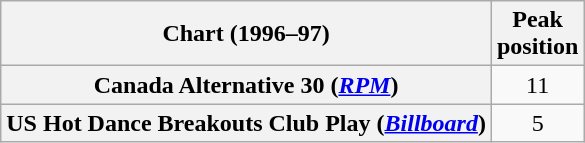<table class="wikitable sortable plainrowheaders" style="text-align:center">
<tr>
<th>Chart (1996–97)</th>
<th>Peak<br>position</th>
</tr>
<tr>
<th scope="row">Canada Alternative 30 (<em><a href='#'>RPM</a></em>)</th>
<td>11</td>
</tr>
<tr>
<th scope="row">US Hot Dance Breakouts Club Play (<em><a href='#'>Billboard</a></em>)</th>
<td>5</td>
</tr>
</table>
